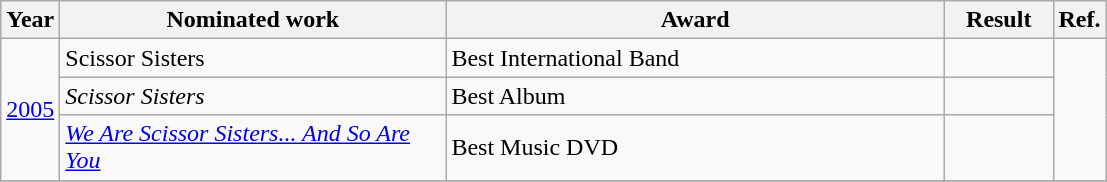<table class="wikitable">
<tr>
<th>Year</th>
<th width="250">Nominated work</th>
<th width="325">Award</th>
<th width="65">Result</th>
<th>Ref.</th>
</tr>
<tr>
<td align="center" rowspan=3><a href='#'>2005</a></td>
<td>Scissor Sisters</td>
<td>Best International Band</td>
<td></td>
<td align="center" rowspan=3></td>
</tr>
<tr>
<td><em>Scissor Sisters</em></td>
<td>Best Album</td>
<td></td>
</tr>
<tr>
<td><em><a href='#'>We Are Scissor Sisters... And So Are You</a></em></td>
<td>Best Music DVD</td>
<td></td>
</tr>
<tr>
</tr>
</table>
